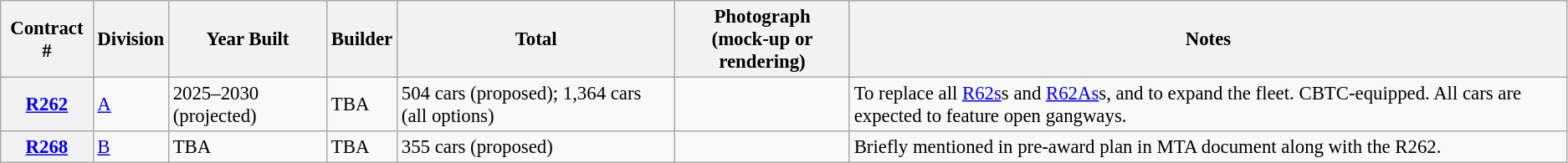<table class="wikitable sortable" style="font-size: 95%;" |>
<tr>
<th>Contract #</th>
<th>Division</th>
<th>Year Built</th>
<th>Builder</th>
<th>Total</th>
<th>Photograph<br>(mock-up or rendering)</th>
<th>Notes</th>
</tr>
<tr>
<th><a href='#'>R262</a></th>
<td><a href='#'>A</a></td>
<td>2025–2030 (projected)</td>
<td>TBA</td>
<td>504 cars (proposed); 1,364 cars (all options)</td>
<td></td>
<td>To replace all <a href='#'>R62s</a>s and <a href='#'>R62As</a>s, and to expand the fleet. CBTC-equipped. All cars are expected to feature open gangways.</td>
</tr>
<tr>
<th><a href='#'>R268</a></th>
<td><a href='#'>B</a></td>
<td>TBA</td>
<td>TBA</td>
<td>355 cars (proposed)</td>
<td></td>
<td>Briefly mentioned in pre-award plan in MTA document along with the R262.</td>
</tr>
</table>
